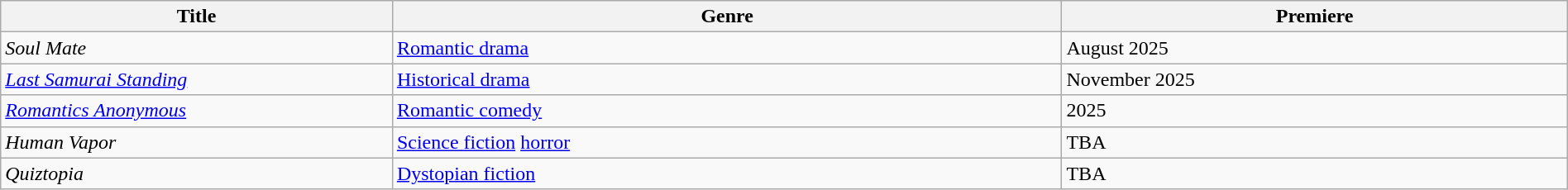<table class="wikitable sortable" style="width:100%;">
<tr>
<th scope="col" style="width:25%;">Title</th>
<th>Genre</th>
<th>Premiere</th>
</tr>
<tr>
<td><em>Soul Mate</em></td>
<td><a href='#'>Romantic drama</a></td>
<td>August 2025</td>
</tr>
<tr>
<td><em><a href='#'>Last Samurai Standing</a></em></td>
<td><a href='#'>Historical drama</a></td>
<td>November 2025</td>
</tr>
<tr>
<td><em><a href='#'>Romantics Anonymous</a></em></td>
<td><a href='#'>Romantic comedy</a></td>
<td>2025</td>
</tr>
<tr>
<td><em>Human Vapor</em></td>
<td><a href='#'>Science fiction</a> <a href='#'>horror</a></td>
<td>TBA</td>
</tr>
<tr>
<td><em>Quiztopia</em></td>
<td><a href='#'>Dystopian fiction</a></td>
<td>TBA</td>
</tr>
</table>
